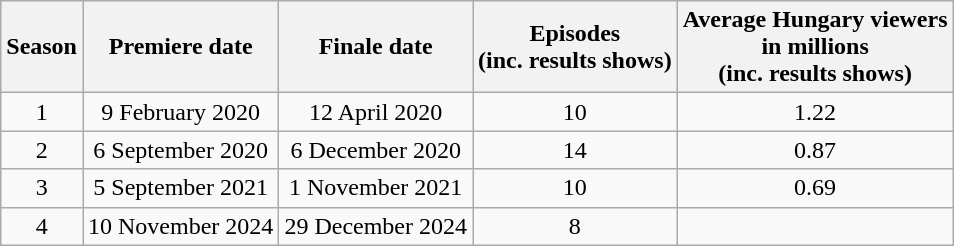<table class="wikitable sortable">
<tr>
<th>Season</th>
<th>Premiere date</th>
<th>Finale date</th>
<th>Episodes<br>(inc. results shows)</th>
<th>Average Hungary viewers<br>in millions<br>(inc. results shows)</th>
</tr>
<tr style="text-align:center;">
<td>1</td>
<td>9 February 2020</td>
<td>12 April 2020</td>
<td>10</td>
<td>1.22</td>
</tr>
<tr style="text-align:center;">
<td>2</td>
<td>6 September 2020</td>
<td>6 December 2020</td>
<td>14</td>
<td>0.87</td>
</tr>
<tr style="text-align:center;">
<td>3</td>
<td>5 September 2021</td>
<td>1 November 2021</td>
<td>10</td>
<td>0.69</td>
</tr>
<tr style="text-align:center;">
<td>4</td>
<td>10 November 2024</td>
<td>29 December 2024</td>
<td>8</td>
<td></td>
</tr>
</table>
